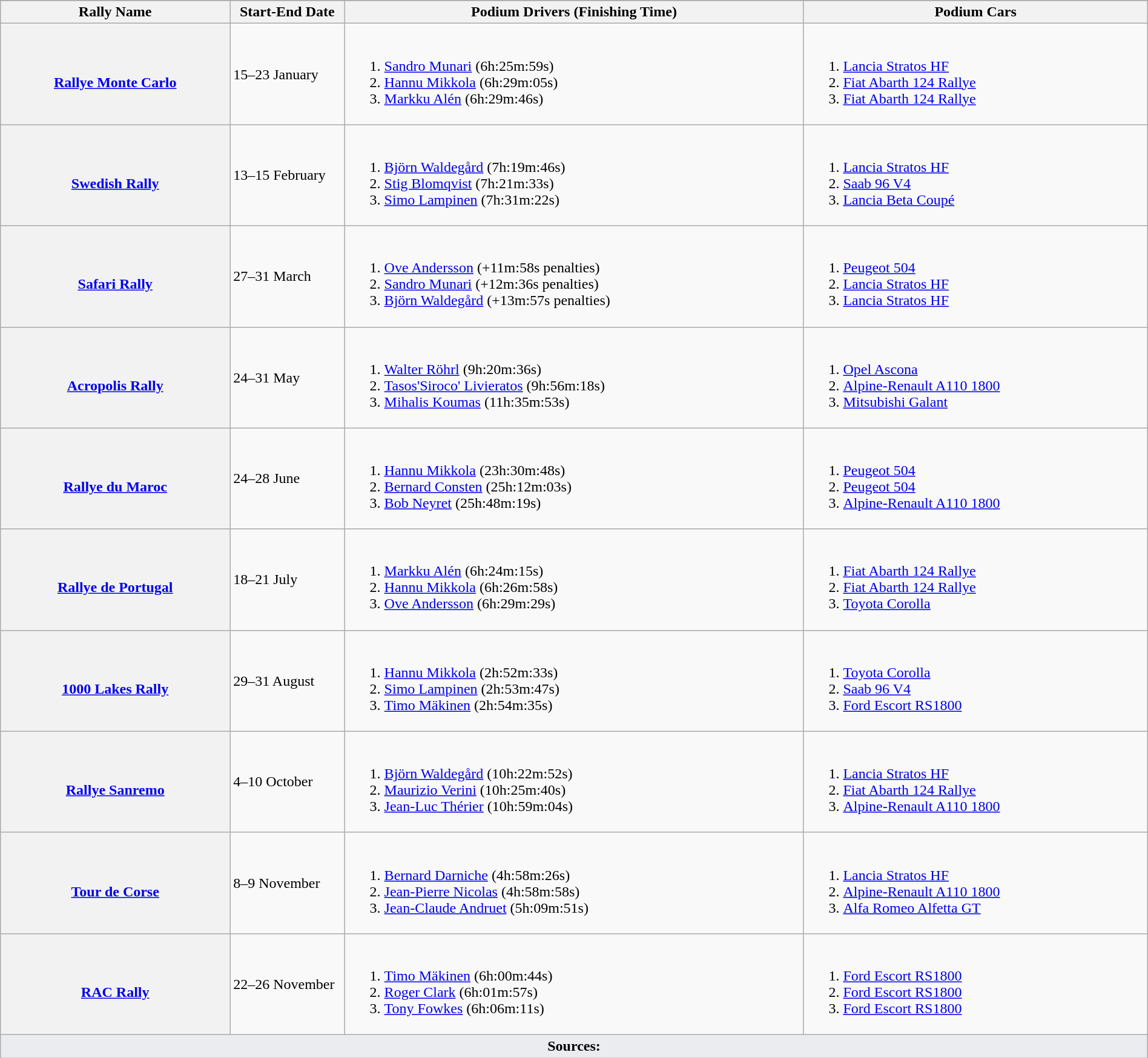<table class="wikitable" width="100%" align=center>
<tr>
</tr>
<tr style="background:#efefef;">
<th colspan=1 width=20%>Rally Name</th>
<th colspan=1 width=10%>Start-End Date</th>
<th colspan=1 width=40%>Podium Drivers (Finishing Time)</th>
<th colspan=1 width=30%>Podium Cars</th>
</tr>
<tr>
<th><br> <a href='#'>Rallye Monte Carlo</a></th>
<td>15–23 January</td>
<td><br><ol><li> <a href='#'>Sandro Munari</a> (6h:25m:59s)</li><li> <a href='#'>Hannu Mikkola</a> (6h:29m:05s)</li><li> <a href='#'>Markku Alén</a> (6h:29m:46s)</li></ol></td>
<td><br><ol><li><a href='#'>Lancia Stratos HF</a></li><li><a href='#'>Fiat Abarth 124 Rallye</a></li><li><a href='#'>Fiat Abarth 124 Rallye</a></li></ol></td>
</tr>
<tr>
<th><br> <a href='#'>Swedish Rally</a></th>
<td>13–15 February</td>
<td><br><ol><li> <a href='#'>Björn Waldegård</a> (7h:19m:46s)</li><li> <a href='#'>Stig Blomqvist</a> (7h:21m:33s)</li><li> <a href='#'>Simo Lampinen</a> (7h:31m:22s)</li></ol></td>
<td><br><ol><li><a href='#'>Lancia Stratos HF</a></li><li><a href='#'>Saab 96 V4</a></li><li><a href='#'>Lancia Beta Coupé</a></li></ol></td>
</tr>
<tr>
<th><br> <a href='#'>Safari Rally</a></th>
<td>27–31 March</td>
<td><br><ol><li> <a href='#'>Ove Andersson</a> (+11m:58s penalties)</li><li> <a href='#'>Sandro Munari</a> (+12m:36s penalties)</li><li> <a href='#'>Björn Waldegård</a> (+13m:57s penalties)</li></ol></td>
<td><br><ol><li><a href='#'>Peugeot 504</a></li><li><a href='#'>Lancia Stratos HF</a></li><li><a href='#'>Lancia Stratos HF</a></li></ol></td>
</tr>
<tr>
<th><br> <a href='#'>Acropolis Rally</a></th>
<td>24–31 May</td>
<td><br><ol><li> <a href='#'>Walter Röhrl</a> (9h:20m:36s)</li><li> <a href='#'>Tasos'Siroco' Livieratos</a> (9h:56m:18s)</li><li> <a href='#'>Mihalis Koumas</a> (11h:35m:53s)</li></ol></td>
<td><br><ol><li><a href='#'>Opel Ascona</a></li><li><a href='#'>Alpine-Renault A110 1800</a></li><li><a href='#'>Mitsubishi Galant</a></li></ol></td>
</tr>
<tr>
<th><br> <a href='#'>Rallye du Maroc</a></th>
<td>24–28 June</td>
<td><br><ol><li> <a href='#'>Hannu Mikkola</a> (23h:30m:48s)</li><li> <a href='#'>Bernard Consten</a> (25h:12m:03s)</li><li> <a href='#'>Bob Neyret</a> (25h:48m:19s)</li></ol></td>
<td><br><ol><li><a href='#'>Peugeot 504</a></li><li><a href='#'>Peugeot 504</a></li><li><a href='#'>Alpine-Renault A110 1800</a></li></ol></td>
</tr>
<tr>
<th><br> <a href='#'>Rallye de Portugal</a></th>
<td>18–21 July</td>
<td><br><ol><li> <a href='#'>Markku Alén</a> (6h:24m:15s)</li><li> <a href='#'>Hannu Mikkola</a> (6h:26m:58s)</li><li> <a href='#'>Ove Andersson</a> (6h:29m:29s)</li></ol></td>
<td><br><ol><li><a href='#'>Fiat Abarth 124 Rallye</a></li><li><a href='#'>Fiat Abarth 124 Rallye</a></li><li><a href='#'>Toyota Corolla</a></li></ol></td>
</tr>
<tr>
<th><br> <a href='#'>1000 Lakes Rally</a></th>
<td>29–31 August</td>
<td><br><ol><li> <a href='#'>Hannu Mikkola</a> (2h:52m:33s)</li><li> <a href='#'>Simo Lampinen</a> (2h:53m:47s)</li><li> <a href='#'>Timo Mäkinen</a> (2h:54m:35s)</li></ol></td>
<td><br><ol><li><a href='#'>Toyota Corolla</a></li><li><a href='#'>Saab 96 V4</a></li><li><a href='#'>Ford Escort RS1800</a></li></ol></td>
</tr>
<tr>
<th><br> <a href='#'>Rallye Sanremo</a></th>
<td>4–10 October</td>
<td><br><ol><li> <a href='#'>Björn Waldegård</a> (10h:22m:52s)</li><li> <a href='#'>Maurizio Verini</a> (10h:25m:40s)</li><li> <a href='#'>Jean-Luc Thérier</a> (10h:59m:04s)</li></ol></td>
<td><br><ol><li><a href='#'>Lancia Stratos HF</a></li><li><a href='#'>Fiat Abarth 124 Rallye</a></li><li><a href='#'>Alpine-Renault A110 1800</a></li></ol></td>
</tr>
<tr>
<th><br> <a href='#'>Tour de Corse</a></th>
<td>8–9 November</td>
<td><br><ol><li> <a href='#'>Bernard Darniche</a> (4h:58m:26s)</li><li> <a href='#'>Jean-Pierre Nicolas</a> (4h:58m:58s)</li><li> <a href='#'>Jean-Claude Andruet</a> (5h:09m:51s)</li></ol></td>
<td><br><ol><li><a href='#'>Lancia Stratos HF</a></li><li><a href='#'>Alpine-Renault A110 1800</a></li><li><a href='#'>Alfa Romeo Alfetta GT</a></li></ol></td>
</tr>
<tr>
<th><br> <a href='#'>RAC Rally</a></th>
<td>22–26 November</td>
<td><br><ol><li> <a href='#'>Timo Mäkinen</a> (6h:00m:44s)</li><li> <a href='#'>Roger Clark</a> (6h:01m:57s)</li><li> <a href='#'>Tony Fowkes</a> (6h:06m:11s)</li></ol></td>
<td><br><ol><li><a href='#'>Ford Escort RS1800</a></li><li><a href='#'>Ford Escort RS1800</a></li><li><a href='#'>Ford Escort RS1800</a></li></ol></td>
</tr>
<tr>
<td colspan="10" style="background-color:#EAECF0;text-align:center"><strong>Sources:</strong></td>
</tr>
</table>
